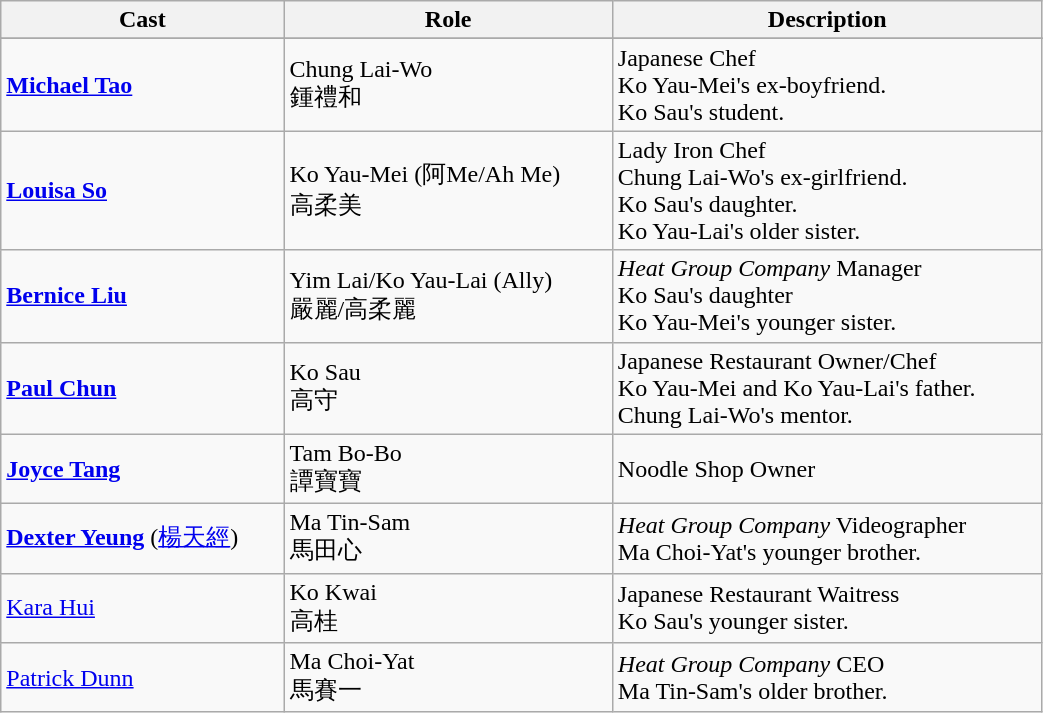<table class="wikitable" width="55%">
<tr>
<th>Cast</th>
<th>Role</th>
<th>Description</th>
</tr>
<tr>
</tr>
<tr>
<td><strong><a href='#'>Michael Tao</a></strong></td>
<td>Chung Lai-Wo <br> 鍾禮和</td>
<td>Japanese Chef <br> Ko Yau-Mei's ex-boyfriend. <br> Ko Sau's student.</td>
</tr>
<tr>
<td><strong><a href='#'>Louisa So</a></strong></td>
<td>Ko Yau-Mei (阿Me/Ah Me) <br> 高柔美</td>
<td>Lady Iron Chef <br> Chung Lai-Wo's ex-girlfriend. <br> Ko Sau's daughter. <br> Ko Yau-Lai's older sister.</td>
</tr>
<tr>
<td><strong><a href='#'>Bernice Liu</a></strong></td>
<td>Yim Lai/Ko Yau-Lai (Ally) <br> 嚴麗/高柔麗</td>
<td><em>Heat Group Company</em> Manager <br> Ko Sau's daughter <br> Ko Yau-Mei's younger sister.</td>
</tr>
<tr>
<td><strong><a href='#'>Paul Chun</a></strong></td>
<td>Ko Sau <br> 高守</td>
<td>Japanese Restaurant Owner/Chef <br> Ko Yau-Mei and Ko Yau-Lai's father. <br> Chung Lai-Wo's mentor.</td>
</tr>
<tr>
<td><strong><a href='#'>Joyce Tang</a></strong></td>
<td>Tam Bo-Bo <br> 譚寶寶</td>
<td>Noodle Shop Owner</td>
</tr>
<tr>
<td><strong><a href='#'>Dexter Yeung</a></strong> (<a href='#'>楊天經</a>)</td>
<td>Ma Tin-Sam <br> 馬田心</td>
<td><em>Heat Group Company</em> Videographer <br> Ma Choi-Yat's younger brother.</td>
</tr>
<tr>
<td><a href='#'>Kara Hui</a></td>
<td>Ko Kwai <br> 高桂</td>
<td>Japanese Restaurant Waitress <br> Ko Sau's younger sister.</td>
</tr>
<tr>
<td><a href='#'>Patrick Dunn</a></td>
<td>Ma Choi-Yat <br> 馬賽一</td>
<td><em>Heat Group Company</em> CEO <br> Ma Tin-Sam's older brother.</td>
</tr>
</table>
